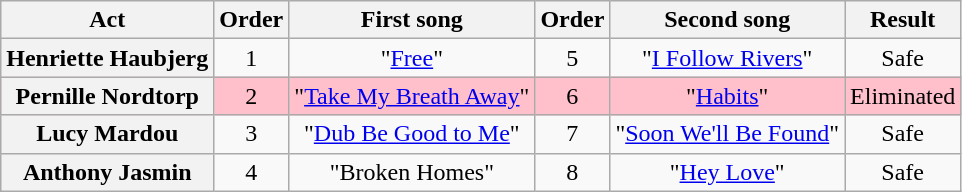<table class="wikitable plainrowheaders" style="text-align:center;">
<tr>
<th>Act</th>
<th>Order</th>
<th>First song</th>
<th>Order</th>
<th>Second song</th>
<th>Result</th>
</tr>
<tr>
<th scope=row>Henriette Haubjerg</th>
<td>1</td>
<td>"<a href='#'>Free</a>"</td>
<td>5</td>
<td>"<a href='#'>I Follow Rivers</a>"</td>
<td>Safe</td>
</tr>
<tr style="background:pink;">
<th scope=row>Pernille Nordtorp</th>
<td>2</td>
<td>"<a href='#'>Take My Breath Away</a>"</td>
<td>6</td>
<td>"<a href='#'>Habits</a>"</td>
<td>Eliminated</td>
</tr>
<tr>
<th scope=row>Lucy Mardou</th>
<td>3</td>
<td>"<a href='#'>Dub Be Good to Me</a>"</td>
<td>7</td>
<td>"<a href='#'>Soon We'll Be Found</a>"</td>
<td>Safe</td>
</tr>
<tr>
<th scope=row>Anthony Jasmin</th>
<td>4</td>
<td>"Broken Homes"</td>
<td>8</td>
<td>"<a href='#'>Hey Love</a>"</td>
<td>Safe</td>
</tr>
</table>
